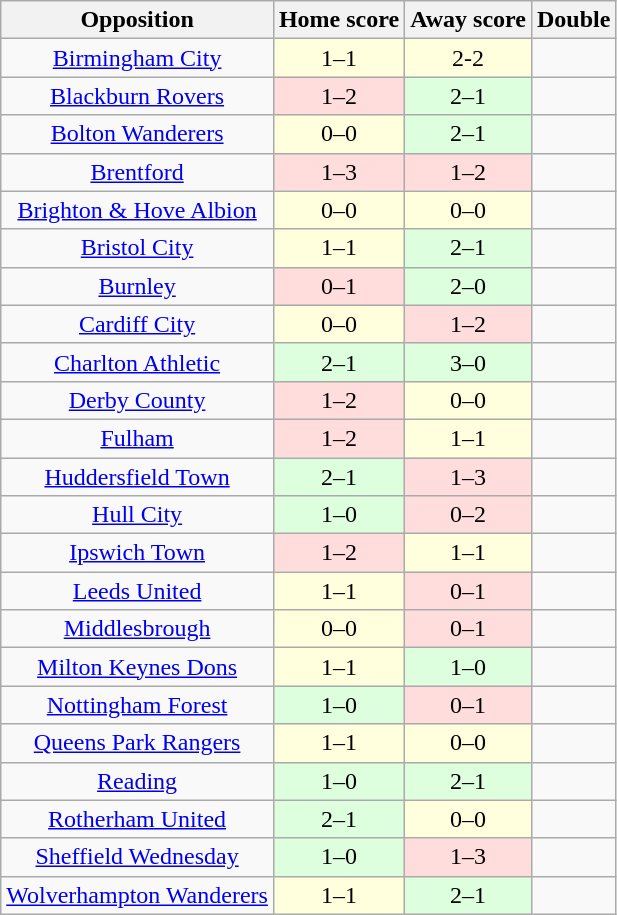<table class="wikitable" style="text-align: center;">
<tr>
<th>Opposition</th>
<th>Home score</th>
<th>Away score</th>
<th>Double</th>
</tr>
<tr>
<td><a href='#'>Birmingham City</a></td>
<td style="background:#ffd;">1–1</td>
<td style="background:#ffd;">2-2</td>
<td></td>
</tr>
<tr>
<td><a href='#'>Blackburn Rovers</a></td>
<td style="background:#fdd;">1–2</td>
<td style="background:#dfd;">2–1</td>
<td></td>
</tr>
<tr>
<td><a href='#'>Bolton Wanderers</a></td>
<td style="background:#ffd;">0–0</td>
<td style="background:#dfd;">2–1</td>
<td></td>
</tr>
<tr>
<td><a href='#'>Brentford</a></td>
<td style="background:#fdd;">1–3</td>
<td style="background:#fdd;">1–2</td>
<td></td>
</tr>
<tr>
<td><a href='#'>Brighton & Hove Albion</a></td>
<td style="background:#ffd;">0–0</td>
<td style="background:#ffd;">0–0</td>
<td></td>
</tr>
<tr>
<td><a href='#'>Bristol City</a></td>
<td style="background:#ffd;">1–1</td>
<td style="background:#dfd;">2–1</td>
<td></td>
</tr>
<tr>
<td><a href='#'>Burnley</a></td>
<td style="background:#fdd;">0–1</td>
<td style="background:#dfd;">2–0</td>
<td></td>
</tr>
<tr>
<td><a href='#'>Cardiff City</a></td>
<td style="background:#ffd;">0–0</td>
<td style="background:#fdd;">1–2</td>
<td></td>
</tr>
<tr>
<td><a href='#'>Charlton Athletic</a></td>
<td style="background:#dfd;">2–1</td>
<td style="background:#dfd;">3–0</td>
<td></td>
</tr>
<tr>
<td><a href='#'>Derby County</a></td>
<td style="background:#fdd;">1–2</td>
<td style="background:#ffd;">0–0</td>
<td></td>
</tr>
<tr>
<td><a href='#'>Fulham</a></td>
<td style="background:#fdd;">1–2</td>
<td style="background:#ffd;">1–1</td>
<td></td>
</tr>
<tr>
<td><a href='#'>Huddersfield Town</a></td>
<td style="background:#dfd;">2–1</td>
<td style="background:#fdd;">1–3</td>
<td></td>
</tr>
<tr>
<td><a href='#'>Hull City</a></td>
<td style="background:#dfd;">1–0</td>
<td style="background:#fdd;">0–2</td>
<td></td>
</tr>
<tr>
<td><a href='#'>Ipswich Town</a></td>
<td style="background:#fdd;">1–2</td>
<td style="background:#ffd;">1–1</td>
<td></td>
</tr>
<tr>
<td><a href='#'>Leeds United</a></td>
<td style="background:#ffd;">1–1</td>
<td style="background:#fdd;">0–1</td>
<td></td>
</tr>
<tr>
<td><a href='#'>Middlesbrough</a></td>
<td style="background:#ffd;">0–0</td>
<td style="background:#fdd;">0–1</td>
<td></td>
</tr>
<tr>
<td><a href='#'>Milton Keynes Dons</a></td>
<td style="background:#ffd;">1–1</td>
<td style="background:#dfd;">1–0</td>
<td></td>
</tr>
<tr>
<td><a href='#'>Nottingham Forest</a></td>
<td style="background:#dfd;">1–0</td>
<td style="background:#fdd;">0–1</td>
<td></td>
</tr>
<tr>
<td><a href='#'>Queens Park Rangers</a></td>
<td style="background:#ffd;">1–1</td>
<td style="background:#ffd;">0–0</td>
<td></td>
</tr>
<tr>
<td><a href='#'>Reading</a></td>
<td style="background:#dfd;">1–0</td>
<td style="background:#dfd;">2–1</td>
<td></td>
</tr>
<tr>
<td><a href='#'>Rotherham United</a></td>
<td style="background:#dfd;">2–1</td>
<td style="background:#ffd;">0–0</td>
<td></td>
</tr>
<tr>
<td><a href='#'>Sheffield Wednesday</a></td>
<td style="background:#dfd;">1–0</td>
<td style="background:#fdd;">1–3</td>
<td></td>
</tr>
<tr>
<td><a href='#'>Wolverhampton Wanderers</a></td>
<td style="background:#ffd;">1–1</td>
<td style="background:#dfd;">2–1</td>
<td></td>
</tr>
</table>
